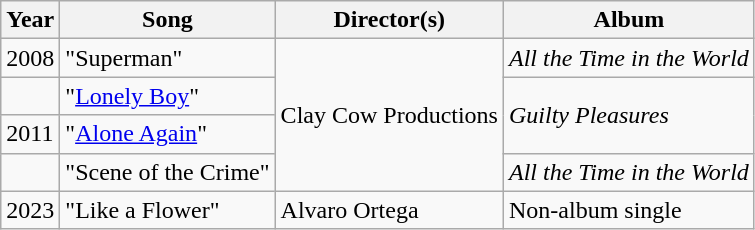<table class="wikitable">
<tr>
<th>Year</th>
<th>Song</th>
<th>Director(s)</th>
<th>Album</th>
</tr>
<tr>
<td rowspan="1">2008</td>
<td>"Superman"</td>
<td rowspan="4">Clay Cow Productions</td>
<td rowspan="1"><em>All the Time in the World</em></td>
</tr>
<tr>
<td rowspan="1"></td>
<td>"<a href='#'>Lonely Boy</a>"</td>
<td rowspan="2"><em>Guilty Pleasures</em></td>
</tr>
<tr>
<td rowspan="1">2011</td>
<td>"<a href='#'>Alone Again</a>"</td>
</tr>
<tr>
<td rowspan="1"></td>
<td>"Scene of the Crime"</td>
<td rowspan="1"><em>All the Time in the World</em></td>
</tr>
<tr>
<td rowspan="1">2023</td>
<td>"Like a Flower"</td>
<td rowspan="1">Alvaro Ortega</td>
<td rowspan="1">Non-album single</td>
</tr>
</table>
